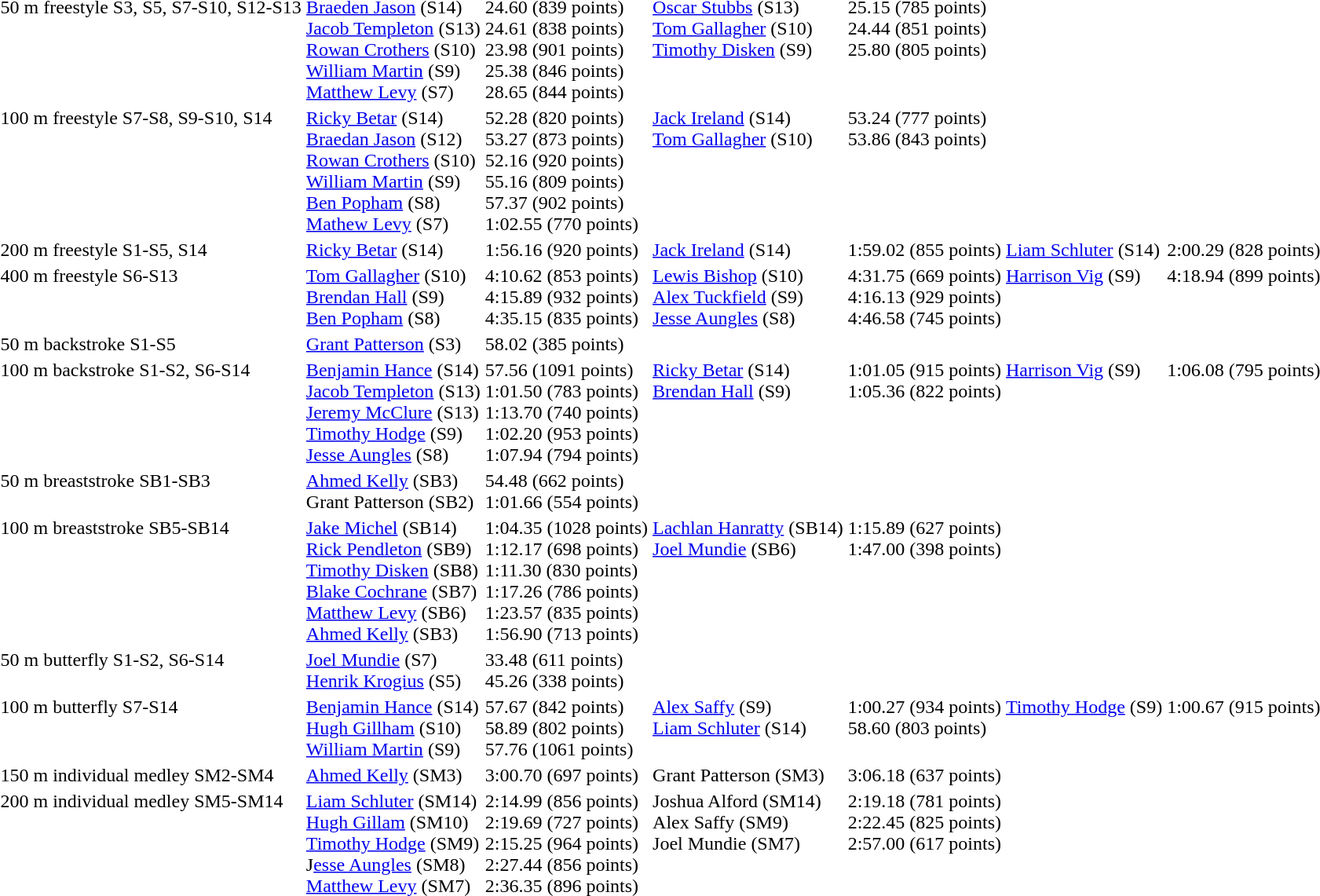<table>
<tr valign="top">
<td>50 m freestyle S3, S5, S7-S10, S12-S13</td>
<td><a href='#'>Braeden Jason</a> (S14)<br><a href='#'>Jacob Templeton</a> (S13)<br><a href='#'>Rowan Crothers</a> (S10)<br><a href='#'>William Martin</a> (S9)<br><a href='#'>Matthew Levy</a> (S7)</td>
<td>24.60 (839 points)<br>24.61 (838  points)<br>23.98 (901 points)<br>25.38 (846 points)<br>28.65 (844 points)</td>
<td><a href='#'>Oscar Stubbs</a> (S13)<br><a href='#'>Tom Gallagher</a> (S10)<br><a href='#'>Timothy Disken</a> (S9)</td>
<td>25.15 (785 points)<br>24.44 (851 points)<br>25.80 (805 points)</td>
<td></td>
</tr>
<tr valign="top">
<td>100 m freestyle S7-S8, S9-S10, S14</td>
<td><a href='#'>Ricky Betar</a> (S14)<br><a href='#'>Braedan Jason</a> (S12)<br><a href='#'>Rowan Crothers</a> (S10)<br><a href='#'>William Martin</a> (S9)<br><a href='#'>Ben Popham</a> (S8)<br><a href='#'>Mathew Levy</a> (S7)</td>
<td>52.28 (820 points)<br>53.27 (873 points)<br>52.16 (920 points)<br>55.16 (809 points)<br>57.37 (902 points)<br>1:02.55 (770 points)</td>
<td><a href='#'>Jack Ireland</a> (S14)<br><a href='#'>Tom Gallagher</a> (S10)</td>
<td>53.24 (777 points)<br>53.86 (843 points)</td>
<td></td>
<td></td>
</tr>
<tr valign="top">
<td>200 m freestyle S1-S5, S14</td>
<td><a href='#'>Ricky Betar</a> (S14)</td>
<td>1:56.16 (920 points)</td>
<td><a href='#'>Jack Ireland</a> (S14)</td>
<td>1:59.02 (855 points)</td>
<td><a href='#'>Liam Schluter</a> (S14)</td>
<td>2:00.29 (828 points)</td>
</tr>
<tr valign="top">
<td>400 m freestyle S6-S13</td>
<td><a href='#'>Tom Gallagher</a> (S10)<br><a href='#'>Brendan Hall</a> (S9)<br><a href='#'>Ben Popham</a> (S8)</td>
<td>4:10.62 (853 points)<br>4:15.89 (932 points)<br>4:35.15 (835 points)</td>
<td><a href='#'>Lewis Bishop</a> (S10)<br><a href='#'>Alex Tuckfield</a> (S9)<br><a href='#'>Jesse Aungles</a> (S8)</td>
<td>4:31.75 (669 points)<br>4:16.13 (929 points)<br>4:46.58 (745 points)</td>
<td><a href='#'>Harrison Vig</a> (S9)</td>
<td>4:18.94 (899 points)</td>
</tr>
<tr valign="top">
<td>50 m backstroke S1-S5</td>
<td><a href='#'>Grant Patterson</a> (S3)</td>
<td>58.02 (385 points)</td>
<td></td>
<td></td>
<td></td>
<td></td>
</tr>
<tr valign="top">
<td>100 m backstroke S1-S2, S6-S14</td>
<td><a href='#'>Benjamin Hance</a> (S14)<br><a href='#'>Jacob Templeton</a> (S13)<br><a href='#'>Jeremy McClure</a> (S13)<br><a href='#'>Timothy Hodge</a> (S9)<br><a href='#'>Jesse Aungles</a> (S8)</td>
<td>57.56 (1091 points)<br>1:01.50 (783 points)<br>1:13.70 (740 points)<br>1:02.20 (953 points)<br>1:07.94 (794 points)</td>
<td><a href='#'>Ricky Betar</a> (S14)<br><a href='#'>Brendan Hall</a> (S9)</td>
<td>1:01.05 (915 points)<br>1:05.36 (822 points)</td>
<td><a href='#'>Harrison Vig</a> (S9)</td>
<td>1:06.08 (795 points)</td>
</tr>
<tr valign="top">
<td>50 m breaststroke SB1-SB3</td>
<td><a href='#'>Ahmed Kelly</a> (SB3)<br>Grant Patterson (SB2)</td>
<td>54.48 (662 points)<br>1:01.66 (554 points)</td>
<td></td>
<td></td>
</tr>
<tr valign="top">
<td>100 m breaststroke SB5-SB14</td>
<td><a href='#'>Jake Michel</a> (SB14)<br><a href='#'>Rick Pendleton</a> (SB9)<br><a href='#'>Timothy Disken</a> (SB8)<br><a href='#'>Blake Cochrane</a> (SB7)<br><a href='#'>Matthew Levy</a> (SB6)<br><a href='#'>Ahmed Kelly</a> (SB3)</td>
<td>1:04.35 (1028 points)<br>1:12.17 (698 points)<br>1:11.30 (830 points)<br>1:17.26 (786 points)<br>1:23.57 (835 points)<br>1:56.90 (713 points)</td>
<td><a href='#'>Lachlan Hanratty</a> (SB14)<br><a href='#'>Joel Mundie</a> (SB6)</td>
<td>1:15.89 (627 points)<br>1:47.00 (398 points)</td>
<td></td>
<td></td>
</tr>
<tr valign="top">
<td>50 m butterfly S1-S2, S6-S14</td>
<td><a href='#'>Joel Mundie</a> (S7)<br> <a href='#'>Henrik Krogius</a> (S5)</td>
<td>33.48 (611 points)<br>45.26 (338 points)</td>
<td></td>
<td></td>
</tr>
<tr valign="top">
<td>100 m butterfly S7-S14</td>
<td><a href='#'>Benjamin Hance</a> (S14)<br><a href='#'>Hugh Gillham</a> (S10)<br><a href='#'>William Martin</a> (S9)</td>
<td>57.67 (842 points)<br>58.89 (802 points)<br>57.76 (1061 points)</td>
<td><a href='#'>Alex Saffy</a> (S9)<br><a href='#'>Liam Schluter</a> (S14)</td>
<td>1:00.27 (934 points)<br>58.60 (803 points)</td>
<td><a href='#'>Timothy Hodge</a> (S9)</td>
<td>1:00.67 (915 points)</td>
</tr>
<tr valign="top">
<td>150 m individual medley SM2-SM4</td>
<td><a href='#'>Ahmed Kelly</a> (SM3)</td>
<td>3:00.70 (697 points)</td>
<td>Grant Patterson (SM3)</td>
<td>3:06.18 (637 points)</td>
</tr>
<tr valign="top">
<td>200 m individual medley SM5-SM14</td>
<td><a href='#'>Liam Schluter</a> (SM14)<br><a href='#'>Hugh Gillam</a> (SM10)<br><a href='#'>Timothy Hodge</a> (SM9)<br>J<a href='#'>esse Aungles</a> (SM8)<br><a href='#'>Matthew Levy</a> (SM7)</td>
<td>2:14.99 (856 points)<br>2:19.69 (727 points)<br>2:15.25 (964 points)<br>2:27.44 (856 points)<br>2:36.35 (896 points)</td>
<td>Joshua Alford (SM14)<br>Alex Saffy (SM9)<br>Joel Mundie (SM7)</td>
<td>2:19.18 (781 points)<br>2:22.45 (825 points)<br>2:57.00 (617 points)</td>
<td></td>
<td></td>
</tr>
</table>
